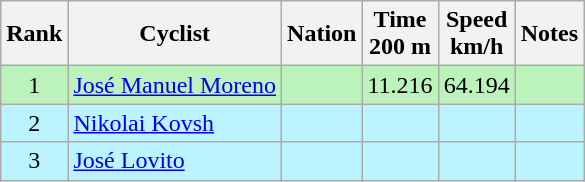<table class="wikitable sortable" style="text-align:center">
<tr>
<th>Rank</th>
<th>Cyclist</th>
<th>Nation</th>
<th>Time<br>200 m</th>
<th>Speed<br>km/h</th>
<th>Notes</th>
</tr>
<tr bgcolor=bbf3bb>
<td>1</td>
<td align=left><a href='#'>José Manuel Moreno</a></td>
<td align=left></td>
<td>11.216</td>
<td>64.194</td>
<td></td>
</tr>
<tr bgcolor=bbf3ff>
<td>2</td>
<td align=left><a href='#'>Nikolai Kovsh</a></td>
<td align=left></td>
<td></td>
<td></td>
<td></td>
</tr>
<tr bgcolor=bbf3ff>
<td>3</td>
<td align=left><a href='#'>José Lovito</a></td>
<td align=left></td>
<td></td>
<td></td>
<td></td>
</tr>
</table>
